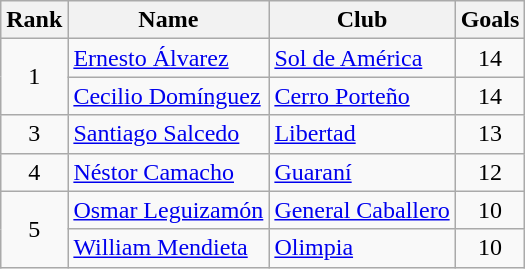<table class="wikitable" border="1">
<tr>
<th>Rank</th>
<th>Name</th>
<th>Club</th>
<th>Goals</th>
</tr>
<tr>
<td rowspan=2 align=center>1</td>
<td> <a href='#'>Ernesto Álvarez</a></td>
<td><a href='#'>Sol de América</a></td>
<td align=center>14</td>
</tr>
<tr>
<td> <a href='#'>Cecilio Domínguez</a></td>
<td><a href='#'>Cerro Porteño</a></td>
<td align=center>14</td>
</tr>
<tr>
<td align=center>3</td>
<td> <a href='#'>Santiago Salcedo</a></td>
<td><a href='#'>Libertad</a></td>
<td align=center>13</td>
</tr>
<tr>
<td align=center>4</td>
<td> <a href='#'>Néstor Camacho</a></td>
<td><a href='#'>Guaraní</a></td>
<td align=center>12</td>
</tr>
<tr>
<td rowspan=2 align=center>5</td>
<td> <a href='#'>Osmar Leguizamón</a></td>
<td><a href='#'>General Caballero</a></td>
<td align=center>10</td>
</tr>
<tr>
<td> <a href='#'>William Mendieta</a></td>
<td><a href='#'>Olimpia</a></td>
<td align=center>10</td>
</tr>
</table>
